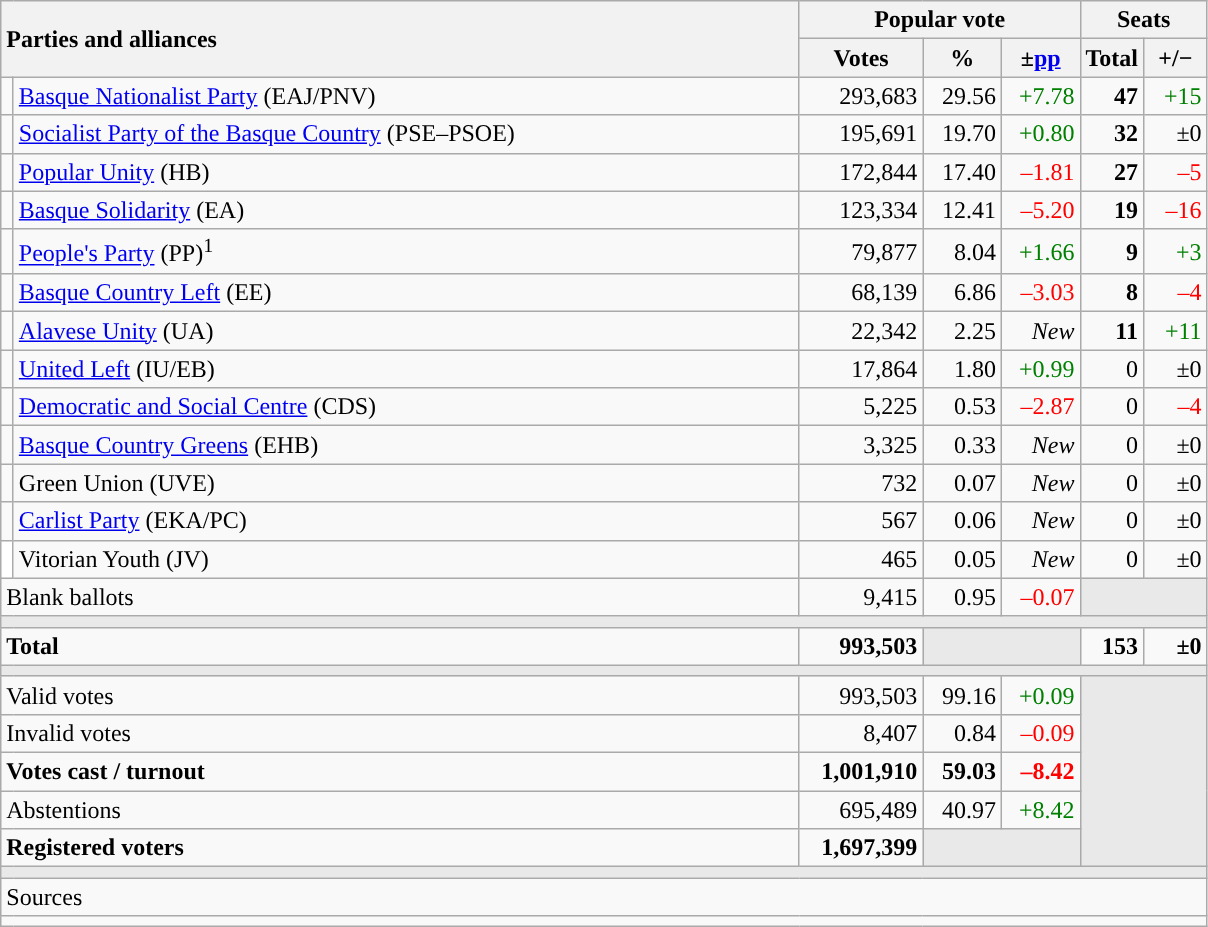<table class="wikitable" style="text-align:right;">
<tr>
<th style="text-align:left;" rowspan="2" colspan="2" width="525">Parties and alliances</th>
<th colspan="3">Popular vote</th>
<th colspan="2">Seats</th>
</tr>
<tr>
<th width="75">Votes</th>
<th width="45">%</th>
<th width="45">±<a href='#'>pp</a></th>
<th width="35">Total</th>
<th width="35">+/−</th>
</tr>
<tr>
<td width="1" style="color:inherit;background:"></td>
<td align="left"><a href='#'>Basque Nationalist Party</a> (EAJ/PNV)</td>
<td>293,683</td>
<td>29.56</td>
<td style="color:green;">+7.78</td>
<td><strong>47</strong></td>
<td style="color:green;">+15</td>
</tr>
<tr>
<td style="color:inherit;background:"></td>
<td align="left"><a href='#'>Socialist Party of the Basque Country</a> (PSE–PSOE)</td>
<td>195,691</td>
<td>19.70</td>
<td style="color:green;">+0.80</td>
<td><strong>32</strong></td>
<td>±0</td>
</tr>
<tr>
<td style="color:inherit;background:"></td>
<td align="left"><a href='#'>Popular Unity</a> (HB)</td>
<td>172,844</td>
<td>17.40</td>
<td style="color:red;">–1.81</td>
<td><strong>27</strong></td>
<td style="color:red;">–5</td>
</tr>
<tr>
<td style="color:inherit;background:"></td>
<td align="left"><a href='#'>Basque Solidarity</a> (EA)</td>
<td>123,334</td>
<td>12.41</td>
<td style="color:red;">–5.20</td>
<td><strong>19</strong></td>
<td style="color:red;">–16</td>
</tr>
<tr>
<td style="color:inherit;background:"></td>
<td align="left"><a href='#'>People's Party</a> (PP)<sup>1</sup></td>
<td>79,877</td>
<td>8.04</td>
<td style="color:green;">+1.66</td>
<td><strong>9</strong></td>
<td style="color:green;">+3</td>
</tr>
<tr>
<td style="color:inherit;background:"></td>
<td align="left"><a href='#'>Basque Country Left</a> (EE)</td>
<td>68,139</td>
<td>6.86</td>
<td style="color:red;">–3.03</td>
<td><strong>8</strong></td>
<td style="color:red;">–4</td>
</tr>
<tr>
<td style="color:inherit;background:"></td>
<td align="left"><a href='#'>Alavese Unity</a> (UA)</td>
<td>22,342</td>
<td>2.25</td>
<td><em>New</em></td>
<td><strong>11</strong></td>
<td style="color:green;">+11</td>
</tr>
<tr>
<td style="color:inherit;background:"></td>
<td align="left"><a href='#'>United Left</a> (IU/EB)</td>
<td>17,864</td>
<td>1.80</td>
<td style="color:green;">+0.99</td>
<td>0</td>
<td>±0</td>
</tr>
<tr>
<td style="color:inherit;background:"></td>
<td align="left"><a href='#'>Democratic and Social Centre</a> (CDS)</td>
<td>5,225</td>
<td>0.53</td>
<td style="color:red;">–2.87</td>
<td>0</td>
<td style="color:red;">–4</td>
</tr>
<tr>
<td style="color:inherit;background:"></td>
<td align="left"><a href='#'>Basque Country Greens</a> (EHB)</td>
<td>3,325</td>
<td>0.33</td>
<td><em>New</em></td>
<td>0</td>
<td>±0</td>
</tr>
<tr>
<td style="color:inherit;background:"></td>
<td align="left">Green Union (UVE)</td>
<td>732</td>
<td>0.07</td>
<td><em>New</em></td>
<td>0</td>
<td>±0</td>
</tr>
<tr>
<td style="color:inherit;background:"></td>
<td align="left"><a href='#'>Carlist Party</a> (EKA/PC)</td>
<td>567</td>
<td>0.06</td>
<td><em>New</em></td>
<td>0</td>
<td>±0</td>
</tr>
<tr>
<td bgcolor="white"></td>
<td align="left">Vitorian Youth (JV)</td>
<td>465</td>
<td>0.05</td>
<td><em>New</em></td>
<td>0</td>
<td>±0</td>
</tr>
<tr>
<td align="left" colspan="2">Blank ballots</td>
<td>9,415</td>
<td>0.95</td>
<td style="color:red;">–0.07</td>
<td bgcolor="#E9E9E9" colspan="2"></td>
</tr>
<tr>
<td colspan="7" bgcolor="#E9E9E9"></td>
</tr>
<tr style="font-weight:bold;">
<td align="left" colspan="2">Total</td>
<td>993,503</td>
<td bgcolor="#E9E9E9" colspan="2"></td>
<td>153</td>
<td>±0</td>
</tr>
<tr>
<td colspan="7" bgcolor="#E9E9E9"></td>
</tr>
<tr>
<td align="left" colspan="2">Valid votes</td>
<td>993,503</td>
<td>99.16</td>
<td style="color:green;">+0.09</td>
<td bgcolor="#E9E9E9" colspan="2" rowspan="5"></td>
</tr>
<tr>
<td align="left" colspan="2">Invalid votes</td>
<td>8,407</td>
<td>0.84</td>
<td style="color:red;">–0.09</td>
</tr>
<tr style="font-weight:bold;">
<td align="left" colspan="2">Votes cast / turnout</td>
<td>1,001,910</td>
<td>59.03</td>
<td style="color:red;">–8.42</td>
</tr>
<tr>
<td align="left" colspan="2">Abstentions</td>
<td>695,489</td>
<td>40.97</td>
<td style="color:green;">+8.42</td>
</tr>
<tr style="font-weight:bold;">
<td align="left" colspan="2">Registered voters</td>
<td>1,697,399</td>
<td bgcolor="#E9E9E9" colspan="2"></td>
</tr>
<tr>
<td colspan="7" bgcolor="#E9E9E9"></td>
</tr>
<tr>
<td align="left" colspan="7">Sources</td>
</tr>
<tr>
<td colspan="7" style="text-align:left; max-width:790px;"></td>
</tr>
</table>
